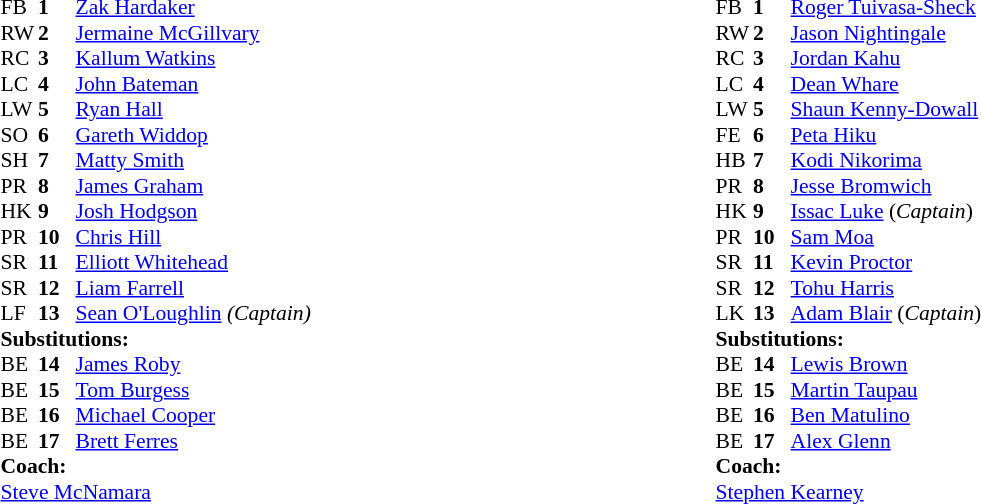<table width="60%">
<tr>
<td valign="top" width="50%"><br><table style="font-size: 90%" cellspacing="0" cellpadding="0">
<tr>
<th width="25"></th>
<th width="25"></th>
</tr>
<tr>
<td>FB</td>
<td><strong>1</strong></td>
<td><a href='#'>Zak Hardaker</a></td>
</tr>
<tr>
<td>RW</td>
<td><strong>2</strong></td>
<td><a href='#'>Jermaine McGillvary</a></td>
</tr>
<tr>
<td>RC</td>
<td><strong>3</strong></td>
<td><a href='#'>Kallum Watkins</a></td>
</tr>
<tr>
<td>LC</td>
<td><strong>4</strong></td>
<td><a href='#'>John Bateman</a></td>
</tr>
<tr>
<td>LW</td>
<td><strong>5</strong></td>
<td><a href='#'>Ryan Hall</a></td>
</tr>
<tr>
<td>SO</td>
<td><strong>6</strong></td>
<td><a href='#'>Gareth Widdop</a></td>
</tr>
<tr>
<td>SH</td>
<td><strong>7</strong></td>
<td><a href='#'>Matty Smith</a></td>
</tr>
<tr>
<td>PR</td>
<td><strong>8</strong></td>
<td><a href='#'>James Graham</a></td>
</tr>
<tr>
<td>HK</td>
<td><strong>9</strong></td>
<td><a href='#'>Josh Hodgson</a></td>
</tr>
<tr>
<td>PR</td>
<td><strong>10</strong></td>
<td><a href='#'>Chris Hill</a></td>
</tr>
<tr>
<td>SR</td>
<td><strong>11</strong></td>
<td><a href='#'>Elliott Whitehead</a></td>
</tr>
<tr>
<td>SR</td>
<td><strong>12</strong></td>
<td><a href='#'>Liam Farrell</a></td>
</tr>
<tr>
<td>LF</td>
<td><strong>13</strong></td>
<td><a href='#'>Sean O'Loughlin</a> <em>(Captain)</em></td>
</tr>
<tr>
<td colspan=3><strong>Substitutions:</strong></td>
</tr>
<tr>
<td>BE</td>
<td><strong>14</strong></td>
<td><a href='#'>James Roby</a></td>
</tr>
<tr>
<td>BE</td>
<td><strong>15</strong></td>
<td><a href='#'>Tom Burgess</a></td>
</tr>
<tr>
<td>BE</td>
<td><strong>16</strong></td>
<td><a href='#'>Michael Cooper</a></td>
</tr>
<tr>
<td>BE</td>
<td><strong>17</strong></td>
<td><a href='#'>Brett Ferres</a></td>
</tr>
<tr>
<td colspan=3><strong>Coach:</strong></td>
</tr>
<tr>
<td colspan="4"><a href='#'>Steve McNamara</a></td>
</tr>
</table>
</td>
<td valign="top" width="50%"><br><table style="font-size: 90%" cellspacing="0" cellpadding="0" align="center">
<tr>
<th width="25"></th>
<th width="25"></th>
</tr>
<tr>
<td>FB</td>
<td><strong>1</strong></td>
<td><a href='#'>Roger Tuivasa-Sheck</a></td>
</tr>
<tr>
<td>RW</td>
<td><strong>2</strong></td>
<td><a href='#'>Jason Nightingale</a></td>
</tr>
<tr>
<td>RC</td>
<td><strong>3</strong></td>
<td><a href='#'>Jordan Kahu</a></td>
</tr>
<tr>
<td>LC</td>
<td><strong>4</strong></td>
<td><a href='#'>Dean Whare</a></td>
</tr>
<tr>
<td>LW</td>
<td><strong>5</strong></td>
<td><a href='#'>Shaun Kenny-Dowall</a></td>
</tr>
<tr>
<td>FE</td>
<td><strong>6</strong></td>
<td><a href='#'>Peta Hiku</a></td>
</tr>
<tr>
<td>HB</td>
<td><strong>7</strong></td>
<td><a href='#'>Kodi Nikorima</a></td>
</tr>
<tr>
<td>PR</td>
<td><strong>8</strong></td>
<td><a href='#'>Jesse Bromwich</a></td>
</tr>
<tr |>
<td>HK</td>
<td><strong>9</strong></td>
<td><a href='#'>Issac Luke</a> (<em>Captain</em>)</td>
</tr>
<tr>
<td>PR</td>
<td><strong>10</strong></td>
<td><a href='#'>Sam Moa</a></td>
</tr>
<tr>
<td>SR</td>
<td><strong>11</strong></td>
<td><a href='#'>Kevin Proctor</a></td>
</tr>
<tr>
<td>SR</td>
<td><strong>12</strong></td>
<td><a href='#'>Tohu Harris</a></td>
</tr>
<tr>
<td>LK</td>
<td><strong>13</strong></td>
<td><a href='#'>Adam Blair</a> (<em>Captain</em>)</td>
</tr>
<tr>
<td colspan=3><strong>Substitutions:</strong></td>
</tr>
<tr>
<td>BE</td>
<td><strong>14</strong></td>
<td><a href='#'>Lewis Brown</a></td>
</tr>
<tr>
<td>BE</td>
<td><strong>15</strong></td>
<td><a href='#'>Martin Taupau</a></td>
</tr>
<tr>
<td>BE</td>
<td><strong>16</strong></td>
<td><a href='#'>Ben Matulino</a></td>
</tr>
<tr>
<td>BE</td>
<td><strong>17</strong></td>
<td><a href='#'>Alex Glenn</a></td>
</tr>
<tr>
<td colspan=3><strong>Coach:</strong></td>
</tr>
<tr>
<td colspan="4"><a href='#'>Stephen Kearney</a></td>
</tr>
</table>
</td>
</tr>
</table>
